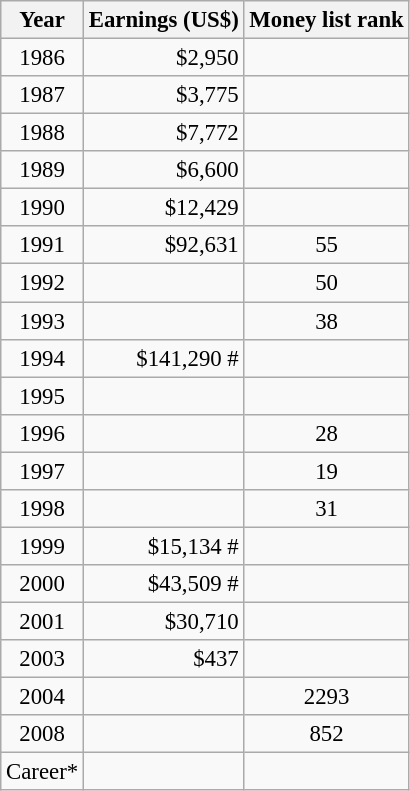<table class="wikitable" style="font-size:95%;">
<tr>
<th>Year</th>
<th>Earnings (US$)</th>
<th>Money list rank</th>
</tr>
<tr>
<td align="center">1986</td>
<td align="right">$2,950</td>
<td align="center"></td>
</tr>
<tr>
<td align="center">1987</td>
<td align="right">$3,775</td>
<td align="center"></td>
</tr>
<tr>
<td align="center">1988</td>
<td align="right">$7,772</td>
<td align="center"></td>
</tr>
<tr>
<td align="center">1989</td>
<td align="right">$6,600</td>
<td align="center"></td>
</tr>
<tr>
<td align="center">1990</td>
<td align="right">$12,429</td>
<td align="center"></td>
</tr>
<tr>
<td align="center">1991</td>
<td align="right">$92,631</td>
<td align="center">55</td>
</tr>
<tr>
<td align="center">1992</td>
<td align="right"></td>
<td align="center">50</td>
</tr>
<tr>
<td align="center">1993</td>
<td align="right"></td>
<td align="center">38</td>
</tr>
<tr>
<td align="center">1994</td>
<td align="right">$141,290 #</td>
<td align="center"></td>
</tr>
<tr>
<td align="center">1995</td>
<td align="right"></td>
<td align="center"></td>
</tr>
<tr>
<td align="center">1996</td>
<td align="right"></td>
<td align="center">28</td>
</tr>
<tr>
<td align="center">1997</td>
<td align="right"></td>
<td align="center">19</td>
</tr>
<tr>
<td align="center">1998</td>
<td align="right"></td>
<td align="center">31</td>
</tr>
<tr>
<td align="center">1999</td>
<td align="right">$15,134 #</td>
<td align="center"></td>
</tr>
<tr>
<td align="center">2000</td>
<td align="right">$43,509 #</td>
<td align="center"></td>
</tr>
<tr>
<td align="center">2001</td>
<td align="right">$30,710</td>
<td align="center"></td>
</tr>
<tr>
<td align="center">2003</td>
<td align="right">$437</td>
<td align="center"></td>
</tr>
<tr>
<td align="center">2004</td>
<td align="right"> </td>
<td align="center">2293</td>
</tr>
<tr>
<td align="center">2008</td>
<td align="right"> </td>
<td align="center">852</td>
</tr>
<tr>
<td align="center">Career*</td>
<td align="right"></td>
<td align="center"></td>
</tr>
</table>
